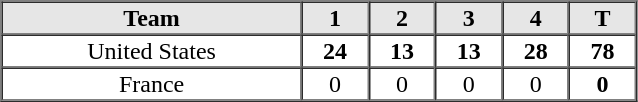<table border=1 cellspacing=0 width=425 style="margin-left:3em;">
<tr style="text-align:center; background-color:#e6e6e6;">
<th>Team</th>
<th>1</th>
<th>2</th>
<th>3</th>
<th>4</th>
<th>T</th>
</tr>
<tr style="text-align:center">
<td> United States</td>
<td><strong>24</strong></td>
<td><strong>13</strong></td>
<td><strong>13</strong></td>
<td><strong>28</strong></td>
<th>78</th>
</tr>
<tr style="text-align:center">
<td> France</td>
<td>0</td>
<td>0</td>
<td>0</td>
<td>0</td>
<th>0</th>
</tr>
</table>
